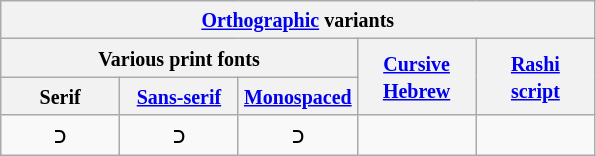<table class=wikitable style="text-align:center;">
<tr>
<th colspan=5><small><a href='#'>Orthographic</a> variants</small></th>
</tr>
<tr>
<th colspan=3><small>Various print fonts</small></th>
<th rowspan=2><small><a href='#'>Cursive<br>Hebrew</a></small></th>
<th rowspan=2><small><a href='#'>Rashi<br>script</a></small></th>
</tr>
<tr>
<th><small>Serif</small></th>
<th><small><a href='#'>Sans-serif</a></small></th>
<th><small><a href='#'>Monospaced</a></small></th>
</tr>
<tr>
<td width=20%><span>כ</span></td>
<td width=20%><span>כ</span></td>
<td width=20%><span>כ</span></td>
<td width=20%></td>
<td width=20%></td>
</tr>
</table>
